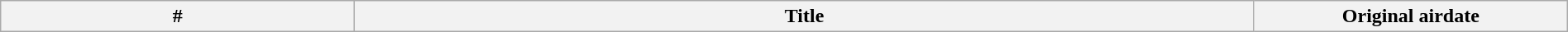<table class="wikitable plainrowheaders"  style="width:100%; background:#fff;">
<tr>
<th>#</th>
<th>Title</th>
<th style="width:20%;">Original airdate<br>


</th>
</tr>
</table>
